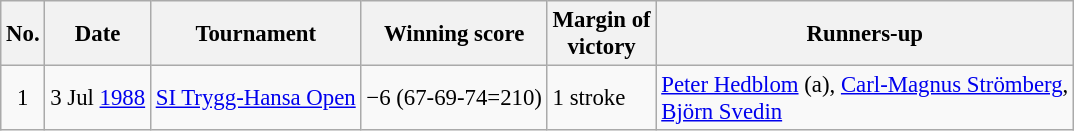<table class="wikitable" style="font-size:95%;">
<tr>
<th>No.</th>
<th>Date</th>
<th>Tournament</th>
<th>Winning score</th>
<th>Margin of<br>victory</th>
<th>Runners-up</th>
</tr>
<tr>
<td align=center>1</td>
<td align=right>3 Jul <a href='#'>1988</a></td>
<td><a href='#'>SI Trygg-Hansa Open</a></td>
<td>−6 (67-69-74=210)</td>
<td>1 stroke</td>
<td> <a href='#'>Peter Hedblom</a> (a),  <a href='#'>Carl-Magnus Strömberg</a>,<br> <a href='#'>Björn Svedin</a></td>
</tr>
</table>
